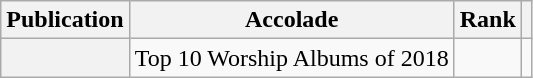<table class="wikitable plainrowheaders">
<tr>
<th scope="col">Publication</th>
<th scope="col" class="unsortable">Accolade</th>
<th scope="col">Rank</th>
<th scope="col" class="unsortable"></th>
</tr>
<tr>
<th scope="row"><em></em></th>
<td>Top 10 Worship Albums of 2018</td>
<td></td>
<td></td>
</tr>
</table>
